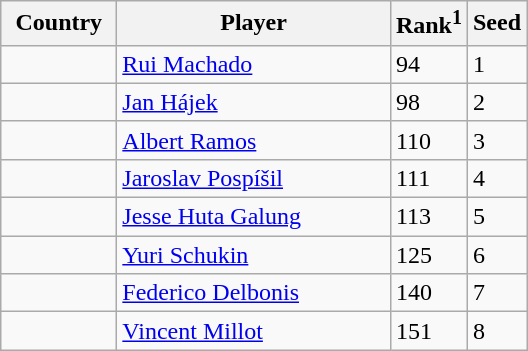<table class="sortable wikitable">
<tr>
<th width="70">Country</th>
<th width="175">Player</th>
<th>Rank<sup>1</sup></th>
<th>Seed</th>
</tr>
<tr>
<td></td>
<td><a href='#'>Rui Machado</a></td>
<td>94</td>
<td>1</td>
</tr>
<tr>
<td></td>
<td><a href='#'>Jan Hájek</a></td>
<td>98</td>
<td>2</td>
</tr>
<tr>
<td></td>
<td><a href='#'>Albert Ramos</a></td>
<td>110</td>
<td>3</td>
</tr>
<tr>
<td></td>
<td><a href='#'>Jaroslav Pospíšil</a></td>
<td>111</td>
<td>4</td>
</tr>
<tr>
<td></td>
<td><a href='#'>Jesse Huta Galung</a></td>
<td>113</td>
<td>5</td>
</tr>
<tr>
<td></td>
<td><a href='#'>Yuri Schukin</a></td>
<td>125</td>
<td>6</td>
</tr>
<tr>
<td></td>
<td><a href='#'>Federico Delbonis</a></td>
<td>140</td>
<td>7</td>
</tr>
<tr>
<td></td>
<td><a href='#'>Vincent Millot</a></td>
<td>151</td>
<td>8</td>
</tr>
</table>
